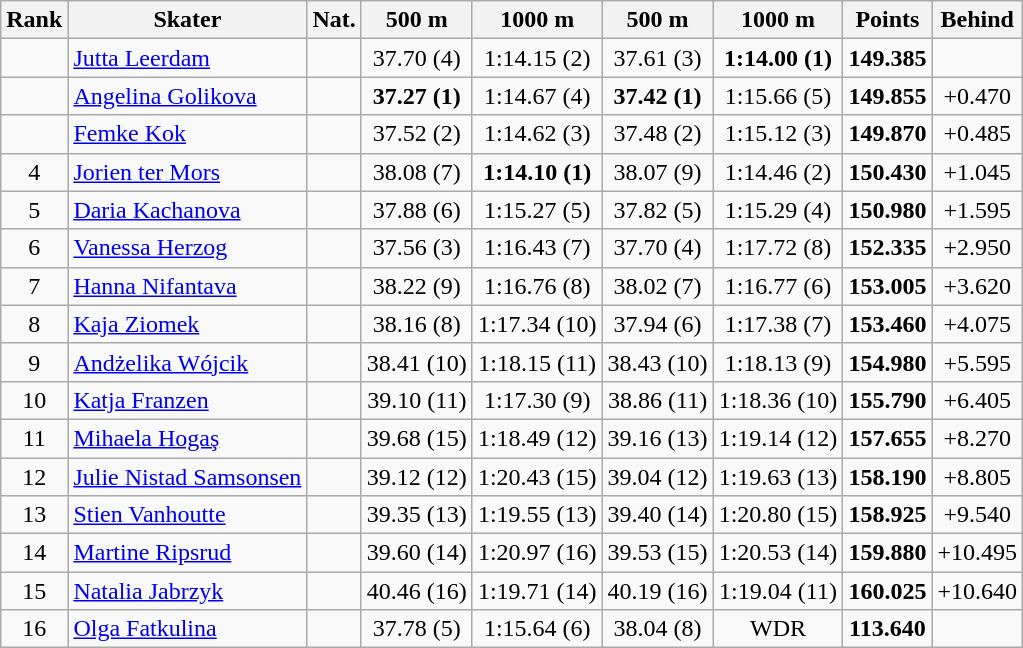<table class="wikitable sortable" style="text-align:center">
<tr align=center>
<th>Rank</th>
<th>Skater</th>
<th>Nat.</th>
<th>500 m</th>
<th>1000 m</th>
<th>500 m</th>
<th>1000 m</th>
<th>Points</th>
<th>Behind</th>
</tr>
<tr>
<td></td>
<td align=left><a href='#'>Jutta Leerdam</a></td>
<td></td>
<td>37.70 (4)</td>
<td>1:14.15 (2)</td>
<td>37.61 (3)</td>
<td><strong>1:14.00 (1)</strong></td>
<td><strong>149.385</strong></td>
<td></td>
</tr>
<tr>
<td></td>
<td align=left><a href='#'>Angelina Golikova</a></td>
<td></td>
<td><strong>37.27 (1)</strong></td>
<td>1:14.67 (4)</td>
<td><strong>37.42 (1)</strong></td>
<td>1:15.66 (5)</td>
<td><strong>149.855</strong></td>
<td>+0.470</td>
</tr>
<tr>
<td></td>
<td align=left><a href='#'>Femke Kok</a></td>
<td></td>
<td>37.52 (2)</td>
<td>1:14.62 (3)</td>
<td>37.48 (2)</td>
<td>1:15.12 (3)</td>
<td><strong>149.870</strong></td>
<td>+0.485</td>
</tr>
<tr>
<td>4</td>
<td align=left><a href='#'>Jorien ter Mors</a></td>
<td></td>
<td>38.08 (7)</td>
<td><strong>1:14.10 (1)</strong></td>
<td>38.07 (9)</td>
<td>1:14.46 (2)</td>
<td><strong>150.430</strong></td>
<td>+1.045</td>
</tr>
<tr>
<td>5</td>
<td align=left><a href='#'>Daria Kachanova</a></td>
<td></td>
<td>37.88 (6)</td>
<td>1:15.27 (5)</td>
<td>37.82 (5)</td>
<td>1:15.29 (4)</td>
<td><strong>150.980</strong></td>
<td>+1.595</td>
</tr>
<tr>
<td>6</td>
<td align=left><a href='#'>Vanessa Herzog</a></td>
<td></td>
<td>37.56 (3)</td>
<td>1:16.43 (7)</td>
<td>37.70 (4)</td>
<td>1:17.72 (8)</td>
<td><strong>152.335</strong></td>
<td>+2.950</td>
</tr>
<tr>
<td>7</td>
<td align=left><a href='#'>Hanna Nifantava</a></td>
<td></td>
<td>38.22 (9)</td>
<td>1:16.76 (8)</td>
<td>38.02 (7)</td>
<td>1:16.77 (6)</td>
<td><strong>153.005</strong></td>
<td>+3.620</td>
</tr>
<tr>
<td>8</td>
<td align=left><a href='#'>Kaja Ziomek</a></td>
<td></td>
<td>38.16 (8)</td>
<td>1:17.34 (10)</td>
<td>37.94 (6)</td>
<td>1:17.38 (7)</td>
<td><strong>153.460</strong></td>
<td>+4.075</td>
</tr>
<tr>
<td>9</td>
<td align=left><a href='#'>Andżelika Wójcik</a></td>
<td></td>
<td>38.41 (10)</td>
<td>1:18.15 (11)</td>
<td>38.43 (10)</td>
<td>1:18.13 (9)</td>
<td><strong>154.980</strong></td>
<td>+5.595</td>
</tr>
<tr>
<td>10</td>
<td align=left><a href='#'>Katja Franzen</a></td>
<td></td>
<td>39.10 (11)</td>
<td>1:17.30 (9)</td>
<td>38.86 (11)</td>
<td>1:18.36 (10)</td>
<td><strong>155.790</strong></td>
<td>+6.405</td>
</tr>
<tr>
<td>11</td>
<td align=left><a href='#'>Mihaela Hogaş</a></td>
<td></td>
<td>39.68 (15)</td>
<td>1:18.49 (12)</td>
<td>39.16 (13)</td>
<td>1:19.14 (12)</td>
<td><strong>157.655</strong></td>
<td>+8.270</td>
</tr>
<tr>
<td>12</td>
<td align=left><a href='#'>Julie Nistad Samsonsen</a></td>
<td></td>
<td>39.12 (12)</td>
<td>1:20.43 (15)</td>
<td>39.04 (12)</td>
<td>1:19.63 (13)</td>
<td><strong>158.190</strong></td>
<td>+8.805</td>
</tr>
<tr>
<td>13</td>
<td align=left><a href='#'>Stien Vanhoutte</a></td>
<td></td>
<td>39.35 (13)</td>
<td>1:19.55 (13)</td>
<td>39.40 (14)</td>
<td>1:20.80 (15)</td>
<td><strong>158.925</strong></td>
<td>+9.540</td>
</tr>
<tr>
<td>14</td>
<td align=left><a href='#'>Martine Ripsrud</a></td>
<td></td>
<td>39.60 (14)</td>
<td>1:20.97 (16)</td>
<td>39.53 (15)</td>
<td>1:20.53 (14)</td>
<td><strong>159.880</strong></td>
<td>+10.495</td>
</tr>
<tr>
<td>15</td>
<td align=left><a href='#'>Natalia Jabrzyk</a></td>
<td></td>
<td>40.46 (16)</td>
<td>1:19.71 (14)</td>
<td>40.19 (16)</td>
<td>1:19.04 (11)</td>
<td><strong>160.025</strong></td>
<td>+10.640</td>
</tr>
<tr>
<td>16</td>
<td align=left><a href='#'>Olga Fatkulina</a></td>
<td></td>
<td>37.78 (5)</td>
<td>1:15.64 (6)</td>
<td>38.04 (8)</td>
<td>WDR</td>
<td><strong>113.640</strong></td>
<td></td>
</tr>
</table>
